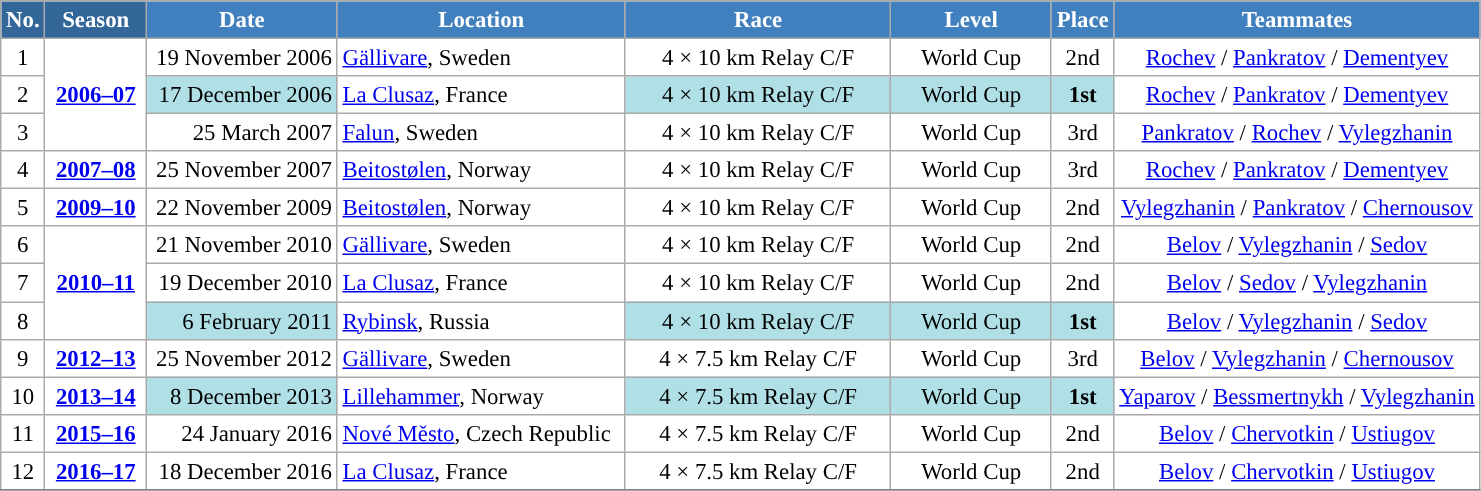<table class="wikitable sortable" style="font-size:95%; text-align:center; border:grey solid 1px; border-collapse:collapse; background:#ffffff;">
<tr style="background:#efefef;">
<th style="background-color:#369; color:white;">No.</th>
<th style="background-color:#369; color:white;">Season</th>
<th style="background-color:#4180be; color:white; width:120px;">Date</th>
<th style="background-color:#4180be; color:white; width:185px;">Location</th>
<th style="background-color:#4180be; color:white; width:170px;">Race</th>
<th style="background-color:#4180be; color:white; width:100px;">Level</th>
<th style="background-color:#4180be; color:white;">Place</th>
<th style="background-color:#4180be; color:white;">Teammates</th>
</tr>
<tr>
<td align=center>1</td>
<td rowspan=3 align=center><strong> <a href='#'>2006–07</a> </strong></td>
<td align=right>19 November 2006</td>
<td align=left> <a href='#'>Gällivare</a>, Sweden</td>
<td>4 × 10 km Relay C/F</td>
<td>World Cup</td>
<td>2nd</td>
<td><a href='#'>Rochev</a> / <a href='#'>Pankratov</a> / <a href='#'>Dementyev</a></td>
</tr>
<tr>
<td align=center>2</td>
<td bgcolor="#BOEOE6" align=right>17 December 2006</td>
<td align=left> <a href='#'>La Clusaz</a>, France</td>
<td bgcolor="#BOEOE6">4 × 10 km Relay C/F</td>
<td bgcolor="#BOEOE6">World Cup</td>
<td bgcolor="#BOEOE6"><strong>1st</strong></td>
<td><a href='#'>Rochev</a> / <a href='#'>Pankratov</a> / <a href='#'>Dementyev</a></td>
</tr>
<tr>
<td align=center>3</td>
<td align=right>25 March 2007</td>
<td align=left> <a href='#'>Falun</a>, Sweden</td>
<td>4 × 10 km Relay C/F</td>
<td>World Cup</td>
<td>3rd</td>
<td><a href='#'>Pankratov</a> / <a href='#'>Rochev</a> / <a href='#'>Vylegzhanin</a></td>
</tr>
<tr>
<td align=center>4</td>
<td rowspan=1 align=center><strong> <a href='#'>2007–08</a> </strong></td>
<td align=right>25 November 2007</td>
<td align=left> <a href='#'>Beitostølen</a>, Norway</td>
<td>4 × 10 km Relay C/F</td>
<td>World Cup</td>
<td>3rd</td>
<td><a href='#'>Rochev</a> / <a href='#'>Pankratov</a> / <a href='#'>Dementyev</a></td>
</tr>
<tr>
<td align=center>5</td>
<td rowspan=1 align=center><strong> <a href='#'>2009–10</a> </strong></td>
<td align=right>22 November 2009</td>
<td align=left> <a href='#'>Beitostølen</a>, Norway</td>
<td>4 × 10 km Relay C/F</td>
<td>World Cup</td>
<td>2nd</td>
<td><a href='#'>Vylegzhanin</a> / <a href='#'>Pankratov</a> / <a href='#'>Chernousov</a></td>
</tr>
<tr>
<td align=center>6</td>
<td rowspan=3 align=center><strong> <a href='#'>2010–11</a> </strong></td>
<td align=right>21 November 2010</td>
<td align=left> <a href='#'>Gällivare</a>, Sweden</td>
<td>4 × 10 km Relay C/F</td>
<td>World Cup</td>
<td>2nd</td>
<td><a href='#'>Belov</a> / <a href='#'>Vylegzhanin</a> / <a href='#'>Sedov</a></td>
</tr>
<tr>
<td align=center>7</td>
<td align=right>19 December 2010</td>
<td align=left> <a href='#'>La Clusaz</a>, France</td>
<td>4 × 10 km Relay C/F</td>
<td>World Cup</td>
<td>2nd</td>
<td><a href='#'>Belov</a> / <a href='#'>Sedov</a> / <a href='#'>Vylegzhanin</a></td>
</tr>
<tr>
<td align=center>8</td>
<td bgcolor="#BOEOE6" align=right>6 February 2011</td>
<td align=left> <a href='#'>Rybinsk</a>, Russia</td>
<td bgcolor="#BOEOE6">4 × 10 km Relay C/F</td>
<td bgcolor="#BOEOE6">World Cup</td>
<td bgcolor="#BOEOE6"><strong>1st</strong></td>
<td><a href='#'>Belov</a> / <a href='#'>Vylegzhanin</a> / <a href='#'>Sedov</a></td>
</tr>
<tr>
<td align=center>9</td>
<td rowspan=1 align=center><strong> <a href='#'>2012–13</a> </strong></td>
<td align=right>25 November 2012</td>
<td align=left> <a href='#'>Gällivare</a>, Sweden</td>
<td>4 × 7.5 km Relay C/F</td>
<td>World Cup</td>
<td>3rd</td>
<td><a href='#'>Belov</a> / <a href='#'>Vylegzhanin</a> / <a href='#'>Chernousov</a></td>
</tr>
<tr>
<td align=center>10</td>
<td rowspan=1 align=center><strong><a href='#'>2013–14</a></strong></td>
<td bgcolor="#BOEOE6" align=right>8 December 2013</td>
<td align=left> <a href='#'>Lillehammer</a>, Norway</td>
<td bgcolor="#BOEOE6">4 × 7.5 km Relay C/F</td>
<td bgcolor="#BOEOE6">World Cup</td>
<td bgcolor="#BOEOE6"><strong>1st</strong></td>
<td><a href='#'>Yaparov</a> / <a href='#'>Bessmertnykh</a> / <a href='#'>Vylegzhanin</a></td>
</tr>
<tr>
<td align=center>11</td>
<td rowspan=1 align=center><strong> <a href='#'>2015–16</a> </strong></td>
<td align=right>24 January 2016</td>
<td align=left> <a href='#'>Nové Město</a>, Czech Republic</td>
<td>4 × 7.5 km Relay C/F</td>
<td>World Cup</td>
<td>2nd</td>
<td><a href='#'>Belov</a> / <a href='#'>Chervotkin</a> / <a href='#'>Ustiugov</a></td>
</tr>
<tr>
<td align=center>12</td>
<td rowspan=1 align=center><strong> <a href='#'>2016–17</a> </strong></td>
<td align=right>18 December 2016</td>
<td align=left> <a href='#'>La Clusaz</a>, France</td>
<td>4 × 7.5 km Relay C/F</td>
<td>World Cup</td>
<td>2nd</td>
<td><a href='#'>Belov</a> / <a href='#'>Chervotkin</a> / <a href='#'>Ustiugov</a></td>
</tr>
<tr>
</tr>
</table>
